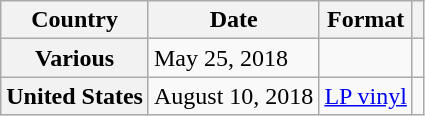<table class="wikitable plainrowheaders">
<tr>
<th>Country</th>
<th>Date</th>
<th>Format</th>
<th></th>
</tr>
<tr>
<th scope="row">Various</th>
<td>May 25, 2018</td>
<td></td>
<td></td>
</tr>
<tr>
<th scope="row">United States</th>
<td>August 10, 2018</td>
<td><a href='#'>LP vinyl</a></td>
<td></td>
</tr>
</table>
